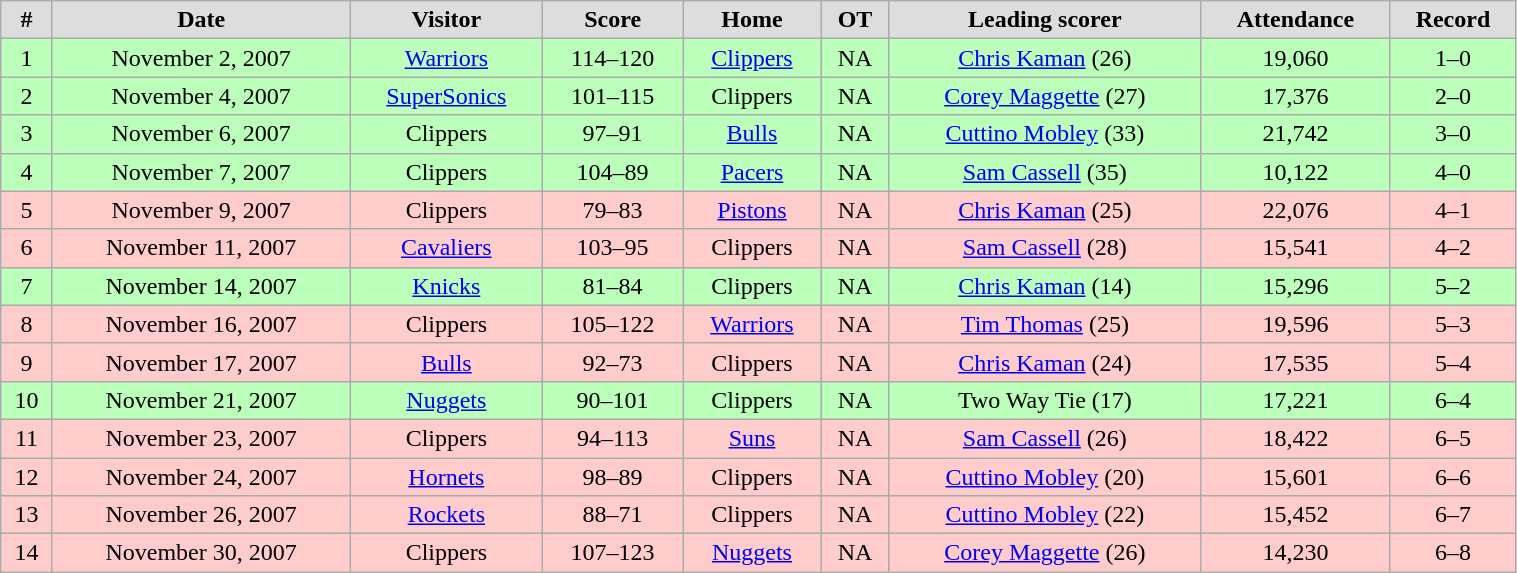<table class="wikitable" width="80%">
<tr align="center"  bgcolor="#dddddd">
<td><strong>#</strong></td>
<td><strong>Date</strong></td>
<td><strong>Visitor</strong></td>
<td><strong>Score</strong></td>
<td><strong>Home</strong></td>
<td><strong>OT</strong></td>
<td><strong>Leading scorer</strong></td>
<td><strong>Attendance</strong></td>
<td><strong>Record</strong></td>
</tr>
<tr align="center" bgcolor="bbffbb">
<td>1</td>
<td>November 2, 2007</td>
<td><a href='#'>Warriors</a></td>
<td>114–120</td>
<td><a href='#'>Clippers</a></td>
<td>NA</td>
<td><a href='#'>Chris Kaman</a> (26)</td>
<td>19,060</td>
<td>1–0</td>
</tr>
<tr align="center" bgcolor="bbffbb">
<td>2</td>
<td>November 4, 2007</td>
<td><a href='#'>SuperSonics</a></td>
<td>101–115</td>
<td>Clippers</td>
<td>NA</td>
<td><a href='#'>Corey Maggette</a> (27)</td>
<td>17,376</td>
<td>2–0</td>
</tr>
<tr align="center" bgcolor="bbffbb">
<td>3</td>
<td>November 6, 2007</td>
<td>Clippers</td>
<td>97–91</td>
<td><a href='#'>Bulls</a></td>
<td>NA</td>
<td><a href='#'>Cuttino Mobley</a> (33)</td>
<td>21,742</td>
<td>3–0</td>
</tr>
<tr align="center" bgcolor="bbffbb">
<td>4</td>
<td>November 7, 2007</td>
<td>Clippers</td>
<td>104–89</td>
<td><a href='#'>Pacers</a></td>
<td>NA</td>
<td><a href='#'>Sam Cassell</a> (35)</td>
<td>10,122</td>
<td>4–0</td>
</tr>
<tr align="center" bgcolor="#ffcccc">
<td>5</td>
<td>November 9, 2007</td>
<td>Clippers</td>
<td>79–83</td>
<td><a href='#'>Pistons</a></td>
<td>NA</td>
<td><a href='#'>Chris Kaman</a> (25)</td>
<td>22,076</td>
<td>4–1</td>
</tr>
<tr align="center" bgcolor="#ffcccc">
<td>6</td>
<td>November 11, 2007</td>
<td><a href='#'>Cavaliers</a></td>
<td>103–95</td>
<td>Clippers</td>
<td>NA</td>
<td><a href='#'>Sam Cassell</a> (28)</td>
<td>15,541</td>
<td>4–2</td>
</tr>
<tr align="center" bgcolor="bbffbb">
<td>7</td>
<td>November 14, 2007</td>
<td><a href='#'>Knicks</a></td>
<td>81–84</td>
<td>Clippers</td>
<td>NA</td>
<td><a href='#'>Chris Kaman</a> (14)</td>
<td>15,296</td>
<td>5–2</td>
</tr>
<tr align="center" bgcolor="#ffcccc">
<td>8</td>
<td>November 16, 2007</td>
<td>Clippers</td>
<td>105–122</td>
<td><a href='#'>Warriors</a></td>
<td>NA</td>
<td><a href='#'>Tim Thomas</a> (25)</td>
<td>19,596</td>
<td>5–3</td>
</tr>
<tr align="center" bgcolor="#ffcccc">
<td>9</td>
<td>November 17, 2007</td>
<td><a href='#'>Bulls</a></td>
<td>92–73</td>
<td>Clippers</td>
<td>NA</td>
<td><a href='#'>Chris Kaman</a> (24)</td>
<td>17,535</td>
<td>5–4</td>
</tr>
<tr align="center" bgcolor="bbffbb">
<td>10</td>
<td>November 21, 2007</td>
<td><a href='#'>Nuggets</a></td>
<td>90–101</td>
<td>Clippers</td>
<td>NA</td>
<td>Two Way Tie (17)</td>
<td>17,221</td>
<td>6–4</td>
</tr>
<tr align="center" bgcolor="#ffcccc">
<td>11</td>
<td>November 23, 2007</td>
<td>Clippers</td>
<td>94–113</td>
<td><a href='#'>Suns</a></td>
<td>NA</td>
<td><a href='#'>Sam Cassell</a> (26)</td>
<td>18,422</td>
<td>6–5</td>
</tr>
<tr align="center" bgcolor="#ffcccc">
<td>12</td>
<td>November 24, 2007</td>
<td><a href='#'>Hornets</a></td>
<td>98–89</td>
<td>Clippers</td>
<td>NA</td>
<td><a href='#'>Cuttino Mobley</a> (20)</td>
<td>15,601</td>
<td>6–6</td>
</tr>
<tr align="center" bgcolor="#ffcccc">
<td>13</td>
<td>November 26, 2007</td>
<td><a href='#'>Rockets</a></td>
<td>88–71</td>
<td>Clippers</td>
<td>NA</td>
<td><a href='#'>Cuttino Mobley</a> (22)</td>
<td>15,452</td>
<td>6–7</td>
</tr>
<tr align="center" bgcolor="#ffcccc">
<td>14</td>
<td>November 30, 2007</td>
<td>Clippers</td>
<td>107–123</td>
<td><a href='#'>Nuggets</a></td>
<td>NA</td>
<td><a href='#'>Corey Maggette</a> (26)</td>
<td>14,230</td>
<td>6–8</td>
</tr>
</table>
